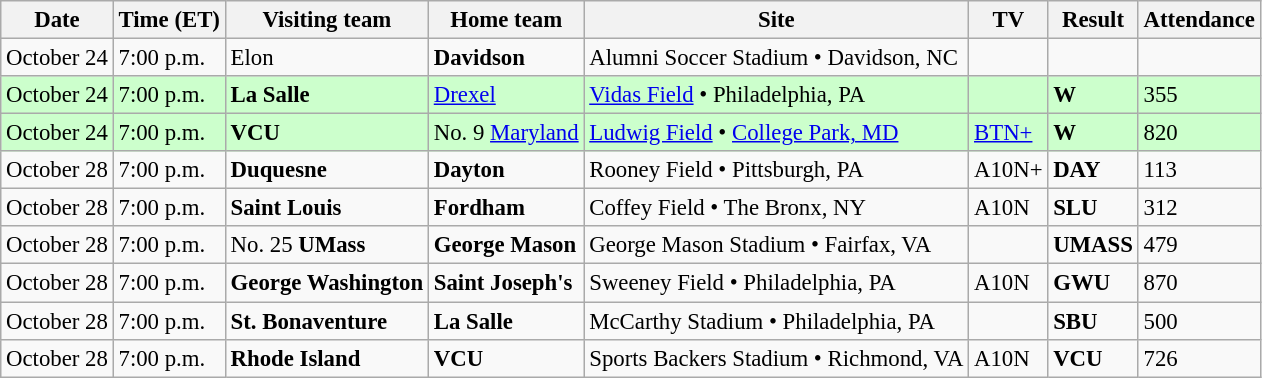<table class="wikitable" style="font-size:95%;">
<tr>
<th>Date</th>
<th>Time (ET)</th>
<th>Visiting team</th>
<th>Home team</th>
<th>Site</th>
<th>TV</th>
<th>Result</th>
<th>Attendance</th>
</tr>
<tr>
<td>October 24</td>
<td>7:00 p.m.</td>
<td>Elon</td>
<td><strong>Davidson</strong></td>
<td>Alumni Soccer Stadium • Davidson, NC</td>
<td></td>
<td></td>
<td></td>
</tr>
<tr style="background:#cfc;">
<td>October 24</td>
<td>7:00 p.m.</td>
<td><strong>La Salle</strong></td>
<td><a href='#'>Drexel</a></td>
<td><a href='#'>Vidas Field</a> • Philadelphia, PA<br></td>
<td></td>
<td><strong>W</strong> </td>
<td>355</td>
</tr>
<tr style="background:#cfc;">
<td>October 24</td>
<td>7:00 p.m.</td>
<td><strong>VCU</strong></td>
<td>No. 9 <a href='#'>Maryland</a></td>
<td><a href='#'>Ludwig Field</a> • <a href='#'>College Park, MD</a></td>
<td><a href='#'>BTN+</a></td>
<td><strong>W</strong> </td>
<td>820</td>
</tr>
<tr>
<td>October 28</td>
<td>7:00 p.m.</td>
<td><strong>Duquesne</strong></td>
<td><strong>Dayton</strong></td>
<td>Rooney Field • Pittsburgh, PA</td>
<td>A10N+</td>
<td><strong>DAY</strong> </td>
<td>113</td>
</tr>
<tr>
<td>October 28</td>
<td>7:00 p.m.</td>
<td><strong>Saint Louis</strong></td>
<td><strong>Fordham</strong></td>
<td>Coffey Field • The Bronx, NY</td>
<td>A10N</td>
<td><strong>SLU</strong> </td>
<td>312</td>
</tr>
<tr>
<td>October 28</td>
<td>7:00 p.m.</td>
<td>No. 25 <strong>UMass</strong></td>
<td><strong>George Mason</strong></td>
<td>George Mason Stadium • Fairfax, VA</td>
<td></td>
<td><strong>UMASS</strong> </td>
<td>479</td>
</tr>
<tr>
<td>October 28</td>
<td>7:00 p.m.</td>
<td><strong>George Washington</strong></td>
<td><strong>Saint Joseph's</strong></td>
<td>Sweeney Field • Philadelphia, PA</td>
<td>A10N</td>
<td><strong>GWU</strong> </td>
<td>870</td>
</tr>
<tr>
<td>October 28</td>
<td>7:00 p.m.</td>
<td><strong>St. Bonaventure</strong></td>
<td><strong>La Salle</strong></td>
<td>McCarthy Stadium • Philadelphia, PA</td>
<td></td>
<td><strong>SBU</strong> </td>
<td>500</td>
</tr>
<tr>
<td>October 28</td>
<td>7:00 p.m.</td>
<td><strong>Rhode Island</strong></td>
<td><strong>VCU</strong></td>
<td>Sports Backers Stadium • Richmond, VA</td>
<td>A10N</td>
<td><strong>VCU</strong> </td>
<td>726</td>
</tr>
</table>
